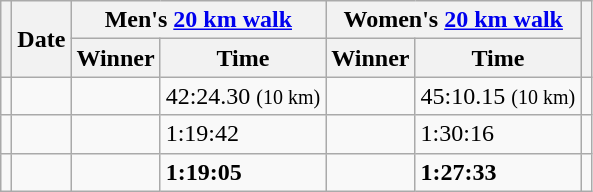<table class="wikitable mw-datatable sortable">
<tr>
<th rowspan=2></th>
<th rowspan=2>Date</th>
<th colspan=2>Men's <a href='#'>20 km walk</a></th>
<th colspan=2>Women's <a href='#'>20 km walk</a></th>
<th rowspan=2 class="unsortable"></th>
</tr>
<tr>
<th>Winner</th>
<th>Time</th>
<th>Winner</th>
<th>Time</th>
</tr>
<tr>
<td></td>
<td></td>
<td></td>
<td>42:24.30 <small>(10 km)</small></td>
<td></td>
<td>45:10.15 <small>(10 km)</small></td>
<td></td>
</tr>
<tr>
<td></td>
<td></td>
<td></td>
<td>1:19:42</td>
<td></td>
<td>1:30:16</td>
<td></td>
</tr>
<tr>
<td></td>
<td></td>
<td></td>
<td><strong>1:19:05</strong></td>
<td></td>
<td><strong>1:27:33</strong></td>
<td></td>
</tr>
</table>
